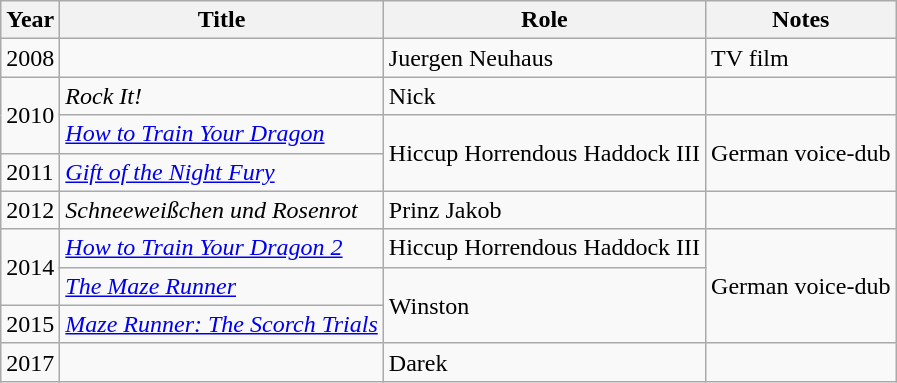<table class="wikitable sortable">
<tr>
<th>Year</th>
<th>Title</th>
<th>Role</th>
<th class="unsortable">Notes</th>
</tr>
<tr>
<td>2008</td>
<td><em></em></td>
<td>Juergen Neuhaus</td>
<td>TV film</td>
</tr>
<tr>
<td rowspan="2">2010</td>
<td><em>Rock It!</em></td>
<td>Nick</td>
<td></td>
</tr>
<tr>
<td><em><a href='#'>How to Train Your Dragon</a></em></td>
<td rowspan="2">Hiccup Horrendous Haddock III</td>
<td rowspan="2">German voice-dub</td>
</tr>
<tr>
<td>2011</td>
<td><em><a href='#'>Gift of the Night Fury</a></em></td>
</tr>
<tr>
<td>2012</td>
<td><em>Schneeweißchen und Rosenrot</em></td>
<td>Prinz Jakob</td>
<td></td>
</tr>
<tr>
<td rowspan="2">2014</td>
<td><em><a href='#'>How to Train Your Dragon 2</a></em></td>
<td>Hiccup Horrendous Haddock III</td>
<td rowspan="3">German voice-dub</td>
</tr>
<tr>
<td><em><a href='#'>The Maze Runner</a></em></td>
<td rowspan="2">Winston</td>
</tr>
<tr>
<td>2015</td>
<td><em><a href='#'>Maze Runner: The Scorch Trials</a></em></td>
</tr>
<tr>
<td>2017</td>
<td><em></em></td>
<td>Darek</td>
<td></td>
</tr>
</table>
